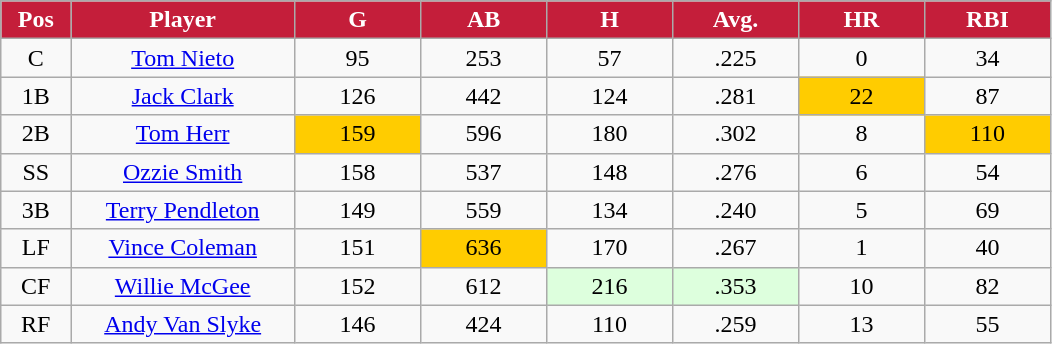<table class="wikitable sortable">
<tr>
<th style="background:#c41e3a;color:white;" width="5%">Pos</th>
<th style="background:#c41e3a;color:white;" width="16%">Player</th>
<th style="background:#c41e3a;color:white;" width="9%">G</th>
<th style="background:#c41e3a;color:white;" width="9%">AB</th>
<th style="background:#c41e3a;color:white;" width="9%">H</th>
<th style="background:#c41e3a;color:white;" width="9%">Avg.</th>
<th style="background:#c41e3a;color:white;" width="9%">HR</th>
<th style="background:#c41e3a;color:white;" width="9%">RBI</th>
</tr>
<tr align="center">
<td>C</td>
<td><a href='#'>Tom Nieto</a></td>
<td>95</td>
<td>253</td>
<td>57</td>
<td>.225</td>
<td>0</td>
<td>34</td>
</tr>
<tr align="center">
<td>1B</td>
<td><a href='#'>Jack Clark</a></td>
<td>126</td>
<td>442</td>
<td>124</td>
<td>.281</td>
<td bgcolor="#FFCC00">22</td>
<td>87</td>
</tr>
<tr align="center">
<td>2B</td>
<td><a href='#'>Tom Herr</a></td>
<td bgcolor="#FFCC00">159</td>
<td>596</td>
<td>180</td>
<td>.302</td>
<td>8</td>
<td bgcolor="#FFCC00">110</td>
</tr>
<tr align="center">
<td>SS</td>
<td><a href='#'>Ozzie Smith</a></td>
<td>158</td>
<td>537</td>
<td>148</td>
<td>.276</td>
<td>6</td>
<td>54</td>
</tr>
<tr align="center">
<td>3B</td>
<td><a href='#'>Terry Pendleton</a></td>
<td>149</td>
<td>559</td>
<td>134</td>
<td>.240</td>
<td>5</td>
<td>69</td>
</tr>
<tr align="center">
<td>LF</td>
<td><a href='#'>Vince Coleman</a></td>
<td>151</td>
<td bgcolor="#FFCC00">636</td>
<td>170</td>
<td>.267</td>
<td>1</td>
<td>40</td>
</tr>
<tr align="center">
<td>CF</td>
<td><a href='#'>Willie McGee</a></td>
<td>152</td>
<td>612</td>
<td bgcolor="#DDFFDD">216</td>
<td bgcolor="#DDFFDD">.353</td>
<td>10</td>
<td>82</td>
</tr>
<tr align="center">
<td>RF</td>
<td><a href='#'>Andy Van Slyke</a></td>
<td>146</td>
<td>424</td>
<td>110</td>
<td>.259</td>
<td>13</td>
<td>55</td>
</tr>
</table>
